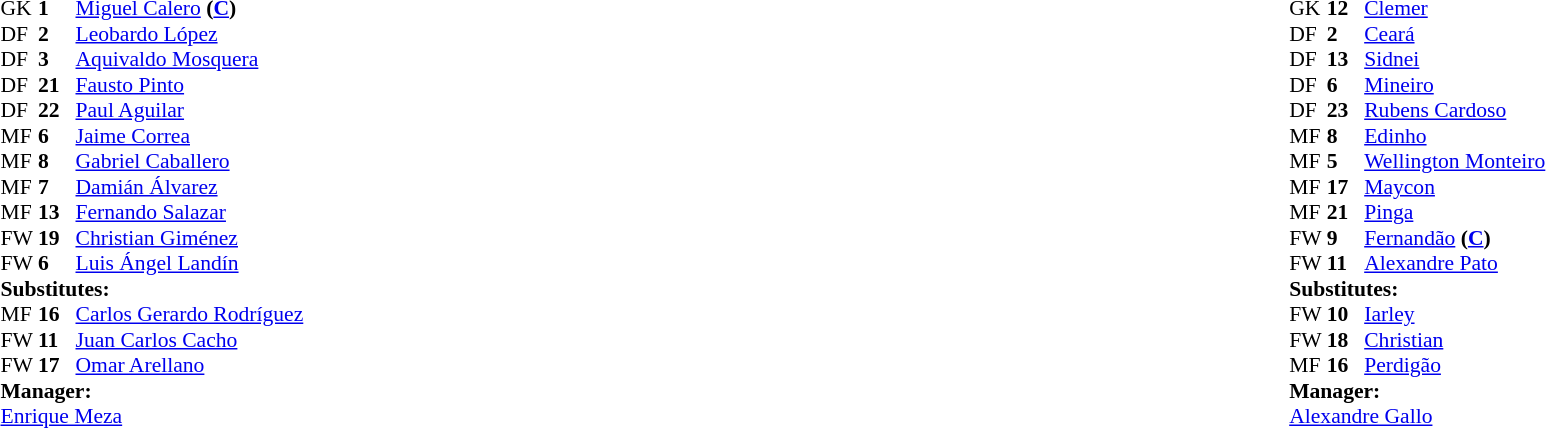<table width="100%">
<tr>
<td valign="top" width="50%"><br><table style="font-size: 90%" cellspacing="0" cellpadding="0">
<tr>
<td colspan="4"></td>
</tr>
<tr>
<th width=25></th>
<th width=25></th>
</tr>
<tr>
<td>GK</td>
<td><strong>1</strong></td>
<td> <a href='#'>Miguel Calero</a> <strong>(<a href='#'>C</a>)</strong></td>
</tr>
<tr>
<td>DF</td>
<td><strong>2</strong></td>
<td> <a href='#'>Leobardo López</a></td>
</tr>
<tr>
<td>DF</td>
<td><strong>3</strong></td>
<td> <a href='#'>Aquivaldo Mosquera</a></td>
<td></td>
<td></td>
</tr>
<tr>
<td>DF</td>
<td><strong>21</strong></td>
<td> <a href='#'>Fausto Pinto</a></td>
<td></td>
<td></td>
</tr>
<tr>
<td>DF</td>
<td><strong>22</strong></td>
<td> <a href='#'>Paul Aguilar</a></td>
</tr>
<tr>
<td>MF</td>
<td><strong>6</strong></td>
<td> <a href='#'>Jaime Correa</a></td>
<td></td>
<td></td>
</tr>
<tr>
<td>MF</td>
<td><strong>8</strong></td>
<td> <a href='#'>Gabriel Caballero</a></td>
</tr>
<tr>
<td>MF</td>
<td><strong>7</strong></td>
<td> <a href='#'>Damián Álvarez</a></td>
</tr>
<tr>
<td>MF</td>
<td><strong>13</strong></td>
<td> <a href='#'>Fernando Salazar</a></td>
</tr>
<tr>
<td>FW</td>
<td><strong>19</strong></td>
<td> <a href='#'>Christian Giménez</a></td>
<td></td>
<td></td>
</tr>
<tr>
<td>FW</td>
<td><strong>6</strong></td>
<td> <a href='#'>Luis Ángel Landín</a></td>
<td></td>
<td> </td>
</tr>
<tr>
<td colspan=3><strong>Substitutes:</strong></td>
</tr>
<tr>
<td>MF</td>
<td><strong>16</strong></td>
<td> <a href='#'>Carlos Gerardo Rodríguez</a></td>
<td></td>
<td></td>
</tr>
<tr>
<td>FW</td>
<td><strong>11</strong></td>
<td> <a href='#'>Juan Carlos Cacho</a></td>
<td></td>
<td></td>
</tr>
<tr>
<td>FW</td>
<td><strong>17</strong></td>
<td> <a href='#'>Omar Arellano</a></td>
<td></td>
<td></td>
</tr>
<tr>
<td colspan=3><strong>Manager:</strong></td>
</tr>
<tr>
<td colspan=4> <a href='#'>Enrique Meza</a></td>
</tr>
</table>
</td>
<td><br><table style="font-size: 90%" cellspacing="0" cellpadding="0" align=center>
<tr>
<td colspan="4"></td>
</tr>
<tr>
<th width=25></th>
<th width=25></th>
</tr>
<tr>
<td>GK</td>
<td><strong>12</strong></td>
<td> <a href='#'>Clemer</a></td>
</tr>
<tr>
<td>DF</td>
<td><strong>2</strong></td>
<td> <a href='#'>Ceará</a></td>
</tr>
<tr>
<td>DF</td>
<td><strong>13</strong></td>
<td> <a href='#'>Sidnei</a></td>
</tr>
<tr>
<td>DF</td>
<td><strong>6</strong></td>
<td> <a href='#'>Mineiro</a></td>
<td></td>
<td></td>
</tr>
<tr>
<td>DF</td>
<td><strong>23</strong></td>
<td> <a href='#'>Rubens Cardoso</a></td>
</tr>
<tr>
<td>MF</td>
<td><strong>8</strong></td>
<td> <a href='#'>Edinho</a></td>
<td></td>
<td></td>
</tr>
<tr>
<td>MF</td>
<td><strong>5</strong></td>
<td> <a href='#'>Wellington Monteiro</a></td>
<td></td>
<td></td>
</tr>
<tr>
<td>MF</td>
<td><strong>17</strong></td>
<td> <a href='#'>Maycon</a></td>
</tr>
<tr>
<td>MF</td>
<td><strong>21</strong></td>
<td> <a href='#'>Pinga</a></td>
<td></td>
<td></td>
</tr>
<tr>
<td>FW</td>
<td><strong>9</strong></td>
<td> <a href='#'>Fernandão</a> <strong>(<a href='#'>C</a>)</strong></td>
<td></td>
<td></td>
</tr>
<tr>
<td>FW</td>
<td><strong>11</strong></td>
<td> <a href='#'>Alexandre Pato</a></td>
<td></td>
<td></td>
</tr>
<tr>
<td colspan=3><strong>Substitutes:</strong></td>
</tr>
<tr>
<td>FW</td>
<td><strong>10</strong></td>
<td> <a href='#'>Iarley</a></td>
<td></td>
<td></td>
</tr>
<tr>
<td>FW</td>
<td><strong>18</strong></td>
<td> <a href='#'>Christian</a></td>
<td></td>
<td></td>
</tr>
<tr>
<td>MF</td>
<td><strong>16</strong></td>
<td> <a href='#'>Perdigão</a></td>
<td></td>
<td></td>
</tr>
<tr>
<td colspan=3><strong>Manager:</strong></td>
</tr>
<tr>
<td colspan=4> <a href='#'>Alexandre Gallo</a></td>
</tr>
</table>
</td>
</tr>
</table>
